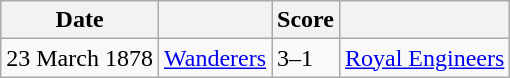<table class="wikitable">
<tr>
<th>Date</th>
<th></th>
<th>Score</th>
<th></th>
</tr>
<tr>
<td>23 March 1878</td>
<td><a href='#'>Wanderers</a></td>
<td>3–1</td>
<td><a href='#'>Royal Engineers</a></td>
</tr>
</table>
